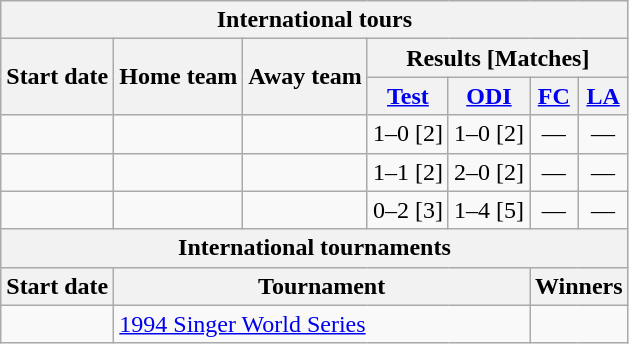<table class="wikitable">
<tr>
<th colspan="7">International tours</th>
</tr>
<tr>
<th rowspan="2">Start date</th>
<th rowspan="2">Home team</th>
<th rowspan="2">Away team</th>
<th colspan="4">Results [Matches]</th>
</tr>
<tr>
<th><a href='#'>Test</a></th>
<th><a href='#'>ODI</a></th>
<th><a href='#'>FC</a></th>
<th><a href='#'>LA</a></th>
</tr>
<tr>
<td><a href='#'></a></td>
<td></td>
<td></td>
<td>1–0 [2]</td>
<td>1–0 [2]</td>
<td ; style="text-align:center">—</td>
<td ; style="text-align:center">—</td>
</tr>
<tr>
<td><a href='#'></a></td>
<td></td>
<td></td>
<td>1–1 [2]</td>
<td>2–0 [2]</td>
<td ; style="text-align:center">—</td>
<td ; style="text-align:center">—</td>
</tr>
<tr>
<td><a href='#'></a></td>
<td></td>
<td></td>
<td>0–2 [3]</td>
<td>1–4 [5]</td>
<td ; style="text-align:center">—</td>
<td ; style="text-align:center">—</td>
</tr>
<tr>
<th colspan="7">International tournaments</th>
</tr>
<tr>
<th>Start date</th>
<th colspan="4">Tournament</th>
<th colspan="2">Winners</th>
</tr>
<tr>
<td><a href='#'></a></td>
<td colspan="4"> <a href='#'>1994 Singer World Series</a></td>
<td colspan="2"></td>
</tr>
</table>
